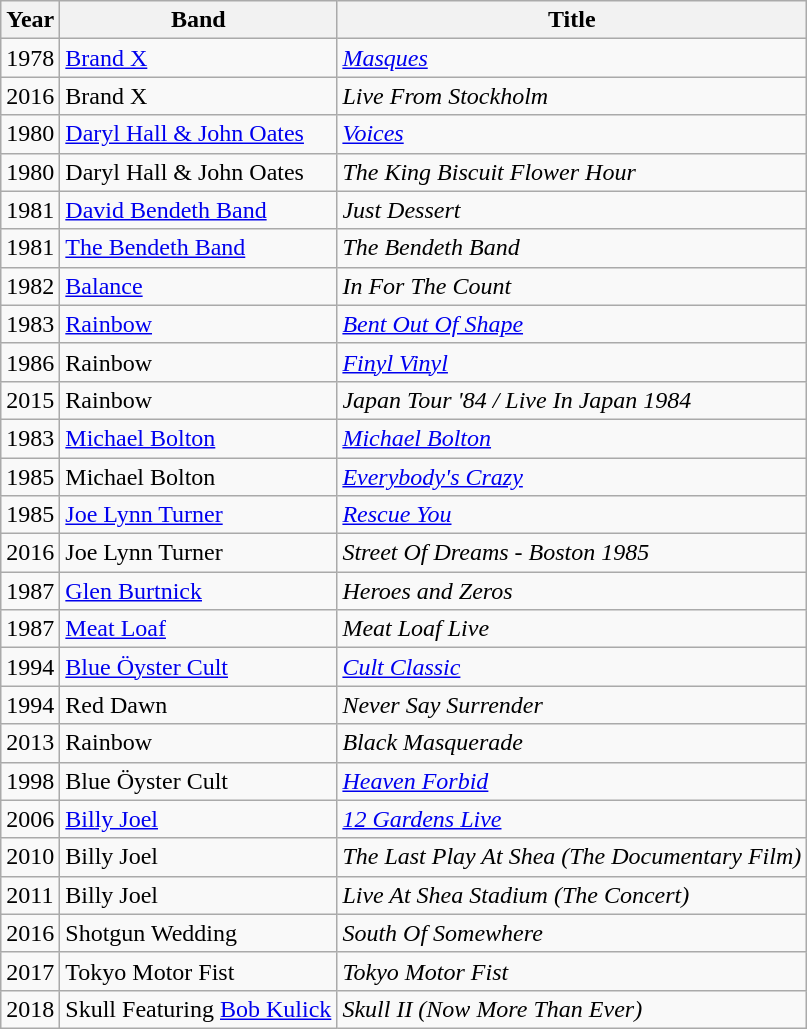<table class="wikitable">
<tr>
<th>Year</th>
<th>Band</th>
<th>Title</th>
</tr>
<tr>
<td>1978</td>
<td><a href='#'>Brand X</a></td>
<td><em><a href='#'>Masques</a></em></td>
</tr>
<tr>
<td>2016</td>
<td>Brand X</td>
<td><em>Live From Stockholm</em></td>
</tr>
<tr>
<td>1980</td>
<td><a href='#'>Daryl Hall & John Oates</a></td>
<td><a href='#'><em>Voices</em></a></td>
</tr>
<tr>
<td>1980</td>
<td>Daryl Hall & John Oates</td>
<td><em>The King Biscuit Flower Hour</em></td>
</tr>
<tr>
<td>1981</td>
<td><a href='#'>David Bendeth Band</a></td>
<td><em>Just Dessert</em></td>
</tr>
<tr>
<td>1981</td>
<td><a href='#'>The Bendeth Band</a></td>
<td><em>The Bendeth Band</em></td>
</tr>
<tr>
<td>1982</td>
<td><a href='#'>Balance</a></td>
<td><em>In For The Count</em></td>
</tr>
<tr>
<td>1983</td>
<td><a href='#'>Rainbow</a></td>
<td><a href='#'><em>Bent Out Of Shape</em></a></td>
</tr>
<tr>
<td>1986</td>
<td>Rainbow</td>
<td><em><a href='#'>Finyl Vinyl</a></em></td>
</tr>
<tr>
<td>2015</td>
<td>Rainbow</td>
<td><em>Japan Tour '84 /</em> <em>Live In Japan 1984</em></td>
</tr>
<tr>
<td>1983</td>
<td><a href='#'>Michael Bolton</a></td>
<td><em><a href='#'>Michael Bolton</a></em></td>
</tr>
<tr>
<td>1985</td>
<td>Michael Bolton</td>
<td><em><a href='#'>Everybody's Crazy</a></em></td>
</tr>
<tr>
<td>1985</td>
<td><a href='#'>Joe Lynn Turner</a></td>
<td><em><a href='#'>Rescue You</a></em></td>
</tr>
<tr>
<td>2016</td>
<td>Joe Lynn Turner</td>
<td><em>Street Of Dreams - Boston 1985</em></td>
</tr>
<tr>
<td>1987</td>
<td><a href='#'>Glen Burtnick</a></td>
<td><em>Heroes and Zeros</em></td>
</tr>
<tr>
<td>1987</td>
<td><a href='#'>Meat Loaf</a></td>
<td><em>Meat Loaf Live</em></td>
</tr>
<tr>
<td>1994</td>
<td><a href='#'>Blue Öyster Cult</a></td>
<td><em><a href='#'>Cult Classic</a></em></td>
</tr>
<tr>
<td>1994</td>
<td>Red Dawn</td>
<td><em>Never Say Surrender</em></td>
</tr>
<tr>
<td>2013</td>
<td>Rainbow</td>
<td><em>Black Masquerade</em></td>
</tr>
<tr>
<td>1998</td>
<td>Blue Öyster Cult</td>
<td><em><a href='#'>Heaven Forbid</a></em></td>
</tr>
<tr>
<td>2006</td>
<td><a href='#'>Billy Joel</a></td>
<td><em><a href='#'>12 Gardens Live</a></em></td>
</tr>
<tr>
<td>2010</td>
<td>Billy Joel</td>
<td><em>The Last Play At Shea (The Documentary Film)</em></td>
</tr>
<tr>
<td>2011</td>
<td>Billy Joel</td>
<td><em>Live At Shea Stadium (The Concert)</em></td>
</tr>
<tr>
<td>2016</td>
<td>Shotgun Wedding</td>
<td><em>South Of Somewhere</em></td>
</tr>
<tr>
<td>2017</td>
<td>Tokyo Motor Fist</td>
<td><em>Tokyo Motor Fist</em></td>
</tr>
<tr>
<td>2018</td>
<td>Skull Featuring <a href='#'>Bob Kulick</a></td>
<td><em>Skull II (Now More Than Ever)</em></td>
</tr>
</table>
